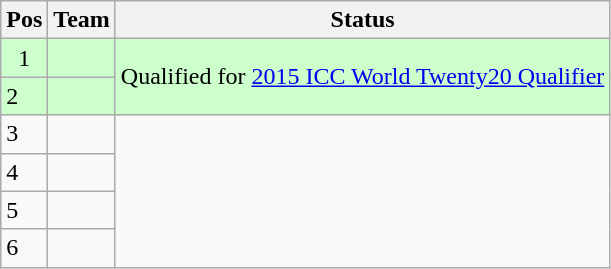<table class="wikitable">
<tr>
<th>Pos</th>
<th>Team</th>
<th>Status</th>
</tr>
<tr style="background:#cfc">
<td style="text-align:center">1</td>
<td></td>
<td rowspan=2>Qualified for <a href='#'>2015 ICC World Twenty20 Qualifier</a></td>
</tr>
<tr style="background:#cfc">
<td>2</td>
<td></td>
</tr>
<tr>
<td>3</td>
<td></td>
</tr>
<tr>
<td>4</td>
<td></td>
</tr>
<tr>
<td>5</td>
<td></td>
</tr>
<tr>
<td>6</td>
<td></td>
</tr>
</table>
